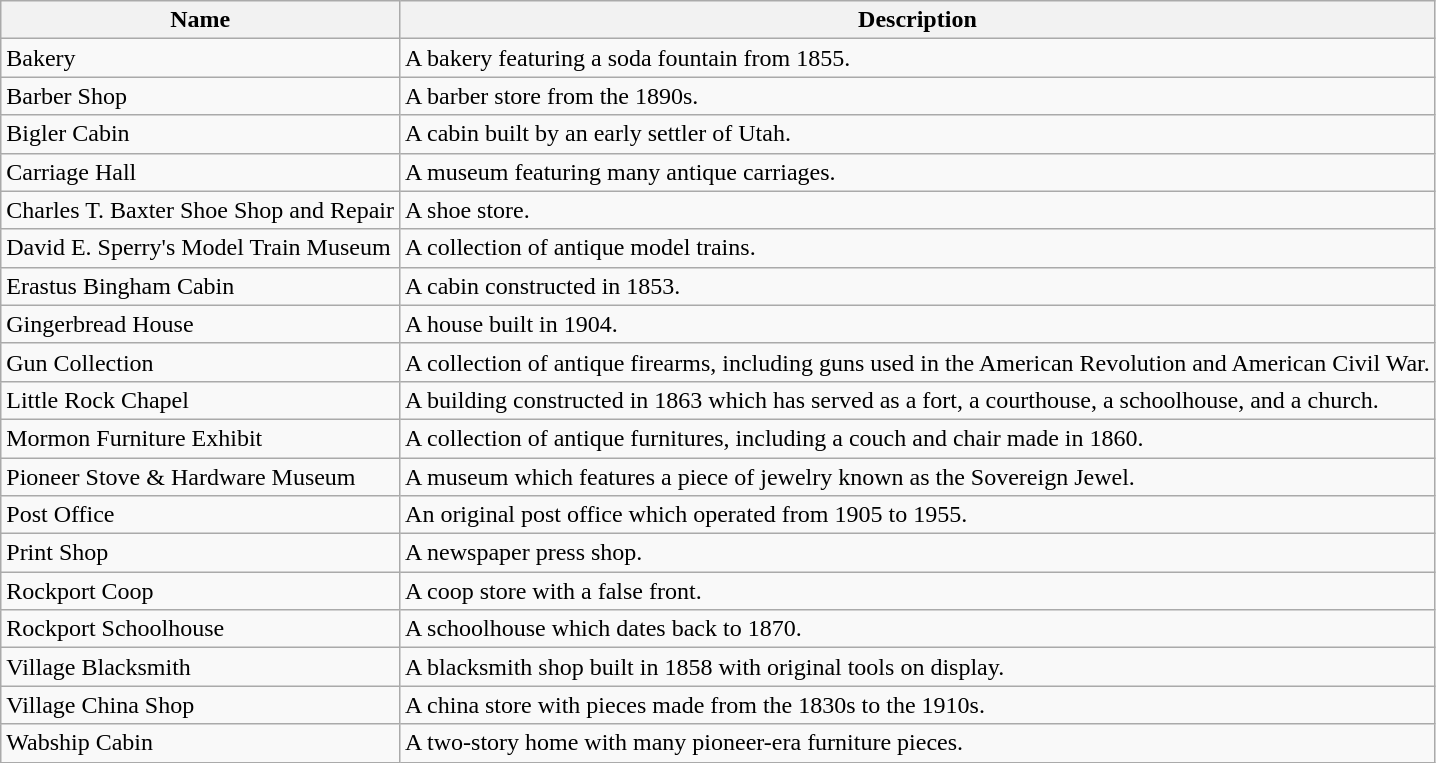<table class="wikitable">
<tr>
<th>Name</th>
<th>Description</th>
</tr>
<tr>
<td>Bakery</td>
<td>A bakery featuring a soda fountain from 1855.</td>
</tr>
<tr>
<td>Barber Shop</td>
<td>A barber store from the 1890s.</td>
</tr>
<tr>
<td>Bigler Cabin</td>
<td>A cabin built by an early settler of Utah.</td>
</tr>
<tr>
<td>Carriage Hall</td>
<td>A museum featuring many antique carriages.</td>
</tr>
<tr>
<td>Charles T. Baxter Shoe Shop and Repair</td>
<td>A shoe store.</td>
</tr>
<tr>
<td>David E. Sperry's Model Train Museum</td>
<td>A collection of antique model trains.</td>
</tr>
<tr>
<td>Erastus Bingham Cabin</td>
<td>A cabin constructed in 1853.</td>
</tr>
<tr>
<td>Gingerbread House</td>
<td>A house built in 1904.</td>
</tr>
<tr>
<td>Gun Collection</td>
<td>A collection of antique firearms, including guns used in the American Revolution and American Civil War.</td>
</tr>
<tr>
<td>Little Rock Chapel</td>
<td>A building constructed in 1863 which has served as a fort, a courthouse, a schoolhouse, and a church.</td>
</tr>
<tr>
<td>Mormon Furniture Exhibit</td>
<td>A collection of antique furnitures, including a couch and chair made in 1860.</td>
</tr>
<tr>
<td>Pioneer Stove & Hardware Museum</td>
<td>A museum which features a piece of jewelry known as the Sovereign Jewel.</td>
</tr>
<tr>
<td>Post Office</td>
<td>An original post office which operated from 1905 to 1955.</td>
</tr>
<tr>
<td>Print Shop</td>
<td>A newspaper press shop.</td>
</tr>
<tr>
<td>Rockport Coop</td>
<td>A coop store with a false front.</td>
</tr>
<tr>
<td>Rockport Schoolhouse</td>
<td>A schoolhouse which dates back to 1870.</td>
</tr>
<tr>
<td>Village Blacksmith</td>
<td>A blacksmith shop built in 1858 with original tools on display.</td>
</tr>
<tr>
<td>Village China Shop</td>
<td>A china store with pieces made from the 1830s to the 1910s.</td>
</tr>
<tr>
<td>Wabship Cabin</td>
<td>A two-story home with many pioneer-era furniture pieces.</td>
</tr>
</table>
